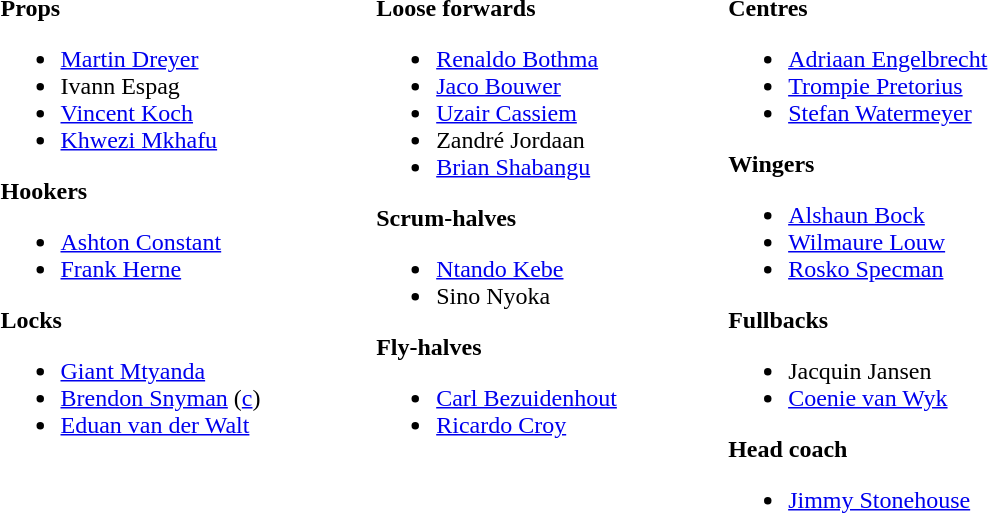<table class="toccolours" width="700" style="border-collapse: collapse;">
<tr>
<td valign="top"><br><strong>Props</strong><ul><li> <a href='#'>Martin Dreyer</a></li><li> Ivann Espag</li><li> <a href='#'>Vincent Koch</a></li><li> <a href='#'>Khwezi Mkhafu</a></li></ul><strong>Hookers</strong><ul><li> <a href='#'>Ashton Constant</a></li><li> <a href='#'>Frank Herne</a></li></ul><strong>Locks</strong><ul><li> <a href='#'>Giant Mtyanda</a></li><li> <a href='#'>Brendon Snyman</a> (<a href='#'>c</a>)</li><li> <a href='#'>Eduan van der Walt</a></li></ul></td>
<td width="33"> </td>
<td valign="top"><br><strong>Loose forwards</strong><ul><li> <a href='#'>Renaldo Bothma</a></li><li> <a href='#'>Jaco Bouwer</a></li><li> <a href='#'>Uzair Cassiem</a></li><li> Zandré Jordaan</li><li> <a href='#'>Brian Shabangu</a></li></ul><strong>Scrum-halves</strong><ul><li> <a href='#'>Ntando Kebe</a></li><li> Sino Nyoka</li></ul><strong>Fly-halves</strong><ul><li> <a href='#'>Carl Bezuidenhout</a></li><li> <a href='#'>Ricardo Croy</a></li></ul></td>
<td width="33"> </td>
<td valign="top"><br><strong>Centres</strong><ul><li> <a href='#'>Adriaan Engelbrecht</a></li><li> <a href='#'>Trompie Pretorius</a></li><li> <a href='#'>Stefan Watermeyer</a></li></ul><strong>Wingers</strong><ul><li> <a href='#'>Alshaun Bock</a></li><li> <a href='#'>Wilmaure Louw</a></li><li> <a href='#'>Rosko Specman</a></li></ul><strong>Fullbacks</strong><ul><li> Jacquin Jansen</li><li> <a href='#'>Coenie van Wyk</a></li></ul><strong>Head coach</strong><ul><li> <a href='#'>Jimmy Stonehouse</a></li></ul></td>
</tr>
</table>
